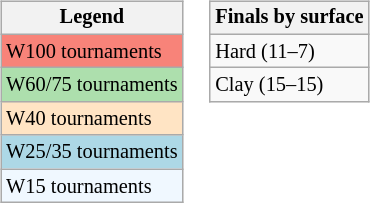<table>
<tr valign=top>
<td><br><table class="wikitable" style=font-size:85%;>
<tr>
<th>Legend</th>
</tr>
<tr style="background:#f88379;">
<td>W100 tournaments</td>
</tr>
<tr style="background:#addfad">
<td>W60/75 tournaments</td>
</tr>
<tr style="background:#ffe4c4;">
<td>W40 tournaments</td>
</tr>
<tr style="background:lightblue;">
<td>W25/35 tournaments</td>
</tr>
<tr style="background:#f0f8ff;">
<td>W15 tournaments</td>
</tr>
</table>
</td>
<td><br><table class="wikitable" style=font-size:85%;>
<tr>
<th>Finals by surface</th>
</tr>
<tr>
<td>Hard (11–7)</td>
</tr>
<tr>
<td>Clay (15–15)</td>
</tr>
</table>
</td>
</tr>
</table>
